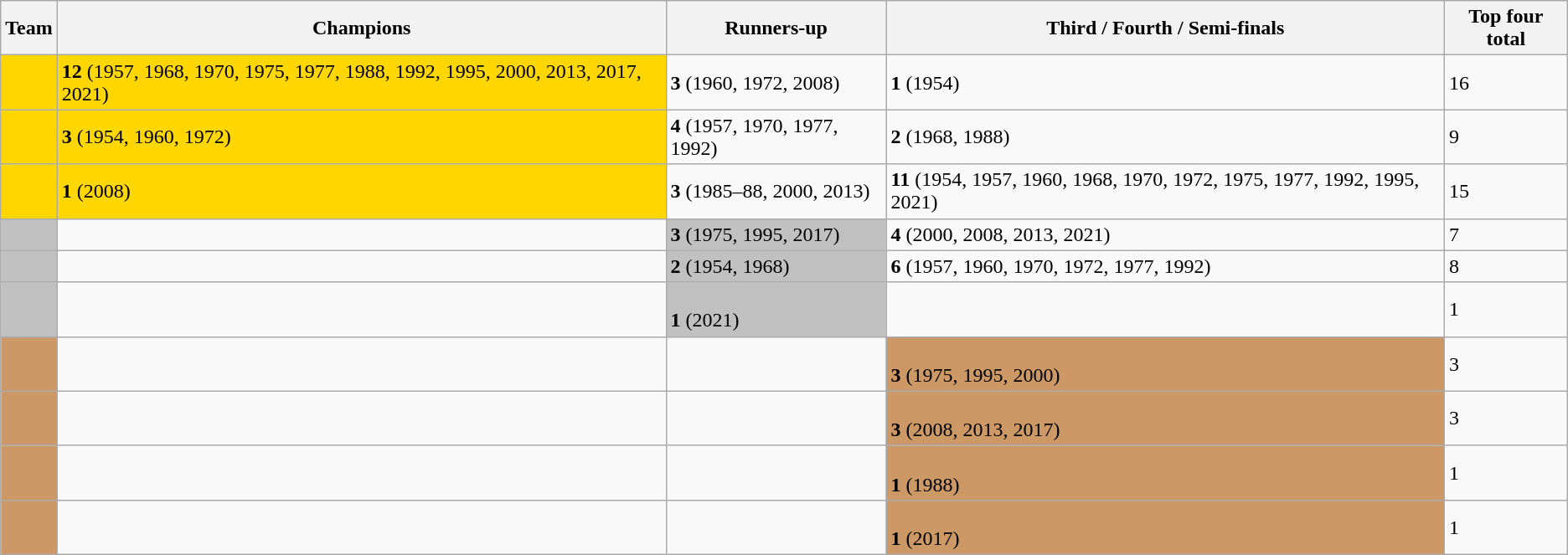<table class="wikitable sortable">
<tr>
<th>Team</th>
<th>Champions</th>
<th>Runners-up</th>
<th>Third / Fourth / Semi-finals</th>
<th>Top four total</th>
</tr>
<tr>
<td style="background:gold"><strong></strong></td>
<td style="background:gold"><strong>12</strong> (1957, 1968, 1970, 1975, 1977, 1988, 1992, 1995, 2000, 2013, 2017, 2021)</td>
<td><strong>3</strong> (1960, 1972, 2008)</td>
<td><strong>1</strong> (1954)</td>
<td>16</td>
</tr>
<tr>
<td style="background:gold"><strong><em></em></strong></td>
<td style="background:gold"><strong>3</strong> (1954, 1960, 1972)</td>
<td><strong>4</strong> (1957, 1970, 1977, 1992)</td>
<td><strong>2</strong> (1968, 1988)</td>
<td>9</td>
</tr>
<tr>
<td style="background:gold"><strong></strong></td>
<td style="background:gold"><strong>1</strong> (2008)</td>
<td><strong>3</strong> (1985–88, 2000, 2013)</td>
<td><strong>11</strong> (1954, 1957, 1960, 1968, 1970, 1972, 1975, 1977, 1992, 1995, 2021)</td>
<td>15</td>
</tr>
<tr>
<td style="background:#C0C0C0"></td>
<td></td>
<td style="background:#C0C0C0"><strong>3</strong> (1975, 1995, 2017)</td>
<td><strong>4</strong> (2000, 2008, 2013, 2021)</td>
<td>7</td>
</tr>
<tr>
<td style="background:#C0C0C0"></td>
<td></td>
<td style="background:#C0C0C0"><strong>2</strong> (1954, 1968)</td>
<td><strong>6</strong> (1957, 1960, 1970, 1972, 1977, 1992)</td>
<td>8</td>
</tr>
<tr>
<td style="background:#C0C0C0"></td>
<td></td>
<td style="background:#C0C0C0"><br><strong>1</strong> (2021)</td>
<td></td>
<td>1</td>
</tr>
<tr>
<td style="background:#cc9966"></td>
<td></td>
<td></td>
<td style="background:#cc9966"><br><strong>3</strong> (1975, 1995, 2000)</td>
<td>3</td>
</tr>
<tr>
<td style="background:#cc9966"></td>
<td></td>
<td></td>
<td style="background:#cc9966"><br><strong>3</strong> (2008, 2013, 2017)</td>
<td>3</td>
</tr>
<tr>
<td style="background:#cc9966"></td>
<td></td>
<td></td>
<td style="background:#cc9966"><br><strong>1</strong> (1988)</td>
<td>1</td>
</tr>
<tr>
<td style="background:#cc9966"></td>
<td></td>
<td></td>
<td style="background:#cc9966"><br><strong>1</strong> (2017)</td>
<td>1</td>
</tr>
</table>
